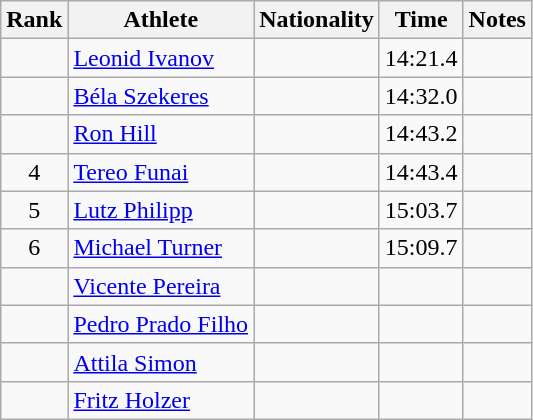<table class="wikitable sortable" style="text-align:center">
<tr>
<th>Rank</th>
<th>Athlete</th>
<th>Nationality</th>
<th>Time</th>
<th>Notes</th>
</tr>
<tr>
<td></td>
<td align=left><a href='#'>Leonid Ivanov</a></td>
<td align=left></td>
<td>14:21.4</td>
<td></td>
</tr>
<tr>
<td></td>
<td align=left><a href='#'>Béla Szekeres</a></td>
<td align=left></td>
<td>14:32.0</td>
<td></td>
</tr>
<tr>
<td></td>
<td align=left><a href='#'>Ron Hill</a></td>
<td align=left></td>
<td>14:43.2</td>
<td></td>
</tr>
<tr>
<td>4</td>
<td align=left><a href='#'>Tereo Funai</a></td>
<td align=left></td>
<td>14:43.4</td>
<td></td>
</tr>
<tr>
<td>5</td>
<td align=left><a href='#'>Lutz Philipp</a></td>
<td align=left></td>
<td>15:03.7</td>
<td></td>
</tr>
<tr>
<td>6</td>
<td align=left><a href='#'>Michael Turner</a></td>
<td align=left></td>
<td>15:09.7</td>
<td></td>
</tr>
<tr>
<td></td>
<td align=left><a href='#'>Vicente Pereira</a></td>
<td align=left></td>
<td></td>
<td></td>
</tr>
<tr>
<td></td>
<td align=left><a href='#'>Pedro Prado Filho</a></td>
<td align=left></td>
<td></td>
<td></td>
</tr>
<tr>
<td></td>
<td align=left><a href='#'>Attila Simon</a></td>
<td align=left></td>
<td></td>
<td></td>
</tr>
<tr>
<td></td>
<td align=left><a href='#'>Fritz Holzer</a></td>
<td align=left></td>
<td></td>
<td></td>
</tr>
</table>
